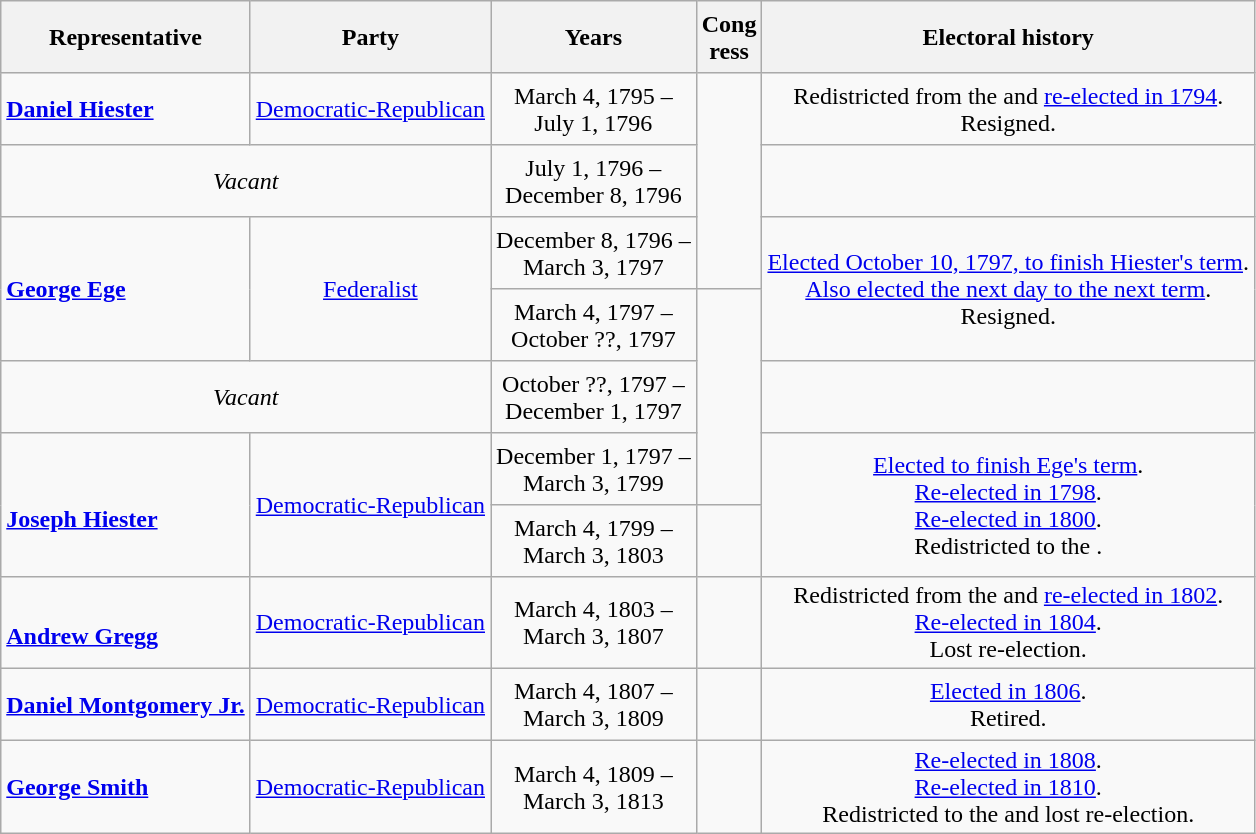<table class=wikitable style="text-align:center">
<tr style="height:3em">
<th>Representative</th>
<th>Party</th>
<th>Years</th>
<th>Cong<br>ress</th>
<th>Electoral history</th>
</tr>
<tr style="height:3em">
<td align=left><strong><a href='#'>Daniel Hiester</a></strong><br></td>
<td><a href='#'>Democratic-Republican</a></td>
<td nowrap>March 4, 1795 –<br>July 1, 1796</td>
<td rowspan=3></td>
<td>Redistricted from the  and <a href='#'>re-elected in 1794</a>.<br>Resigned.</td>
</tr>
<tr style="height:3em">
<td colspan=2><em>Vacant</em></td>
<td nowrap>July 1, 1796 –<br>December 8, 1796</td>
<td></td>
</tr>
<tr style="height:3em">
<td rowspan=2 align=left><strong><a href='#'>George Ege</a></strong><br></td>
<td rowspan=2 ><a href='#'>Federalist</a></td>
<td nowrap>December 8, 1796 –<br>March 3, 1797</td>
<td rowspan=2><a href='#'>Elected October 10, 1797, to finish Hiester's term</a>.<br><a href='#'>Also elected the next day to the next term</a>.<br>Resigned.</td>
</tr>
<tr style="height:3em">
<td nowrap>March 4, 1797 –<br>October ??, 1797</td>
<td rowspan=3></td>
</tr>
<tr style="height:3em">
<td colspan=2><em>Vacant</em></td>
<td nowrap>October ??, 1797 –<br>December 1, 1797</td>
<td></td>
</tr>
<tr style="height:3em">
<td rowspan=2 align=left><br><strong><a href='#'>Joseph Hiester</a></strong><br></td>
<td rowspan=2 ><a href='#'>Democratic-Republican</a></td>
<td nowrap>December 1, 1797 –<br>March 3, 1799</td>
<td rowspan=2><a href='#'>Elected to finish Ege's term</a>.<br><a href='#'>Re-elected in 1798</a>.<br><a href='#'>Re-elected in 1800</a>.<br>Redistricted to the .</td>
</tr>
<tr style="height:3em">
<td nowrap>March 4, 1799 –<br>March 3, 1803</td>
<td></td>
</tr>
<tr style="height:3em">
<td align=left><br><strong><a href='#'>Andrew Gregg</a></strong><br></td>
<td><a href='#'>Democratic-Republican</a></td>
<td nowrap>March 4, 1803 –<br>March 3, 1807</td>
<td></td>
<td>Redistricted from the  and <a href='#'>re-elected in 1802</a>.<br><a href='#'>Re-elected in 1804</a>.<br>Lost re-election.</td>
</tr>
<tr style="height:3em">
<td align=left><strong><a href='#'>Daniel Montgomery Jr.</a></strong><br></td>
<td><a href='#'>Democratic-Republican</a></td>
<td nowrap>March 4, 1807 –<br>March 3, 1809</td>
<td></td>
<td><a href='#'>Elected in 1806</a>.<br>Retired.</td>
</tr>
<tr style="height:3em">
<td align=left><strong><a href='#'>George Smith</a></strong></td>
<td><a href='#'>Democratic-Republican</a></td>
<td nowrap>March 4, 1809 –<br>March 3, 1813</td>
<td></td>
<td><a href='#'>Re-elected in 1808</a>.<br><a href='#'>Re-elected in 1810</a>.<br>Redistricted to the  and lost re-election.</td>
</tr>
</table>
